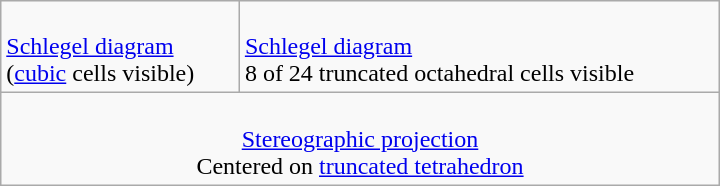<table class="wikitable" width=480>
<tr>
<td><br><a href='#'>Schlegel diagram</a><br>(<a href='#'>cubic</a> cells visible)</td>
<td><br><a href='#'>Schlegel diagram</a><br>8 of 24 truncated octahedral cells visible</td>
</tr>
<tr>
<td colspan=2 align=center><br><a href='#'>Stereographic projection</a><br>Centered on <a href='#'>truncated tetrahedron</a></td>
</tr>
</table>
